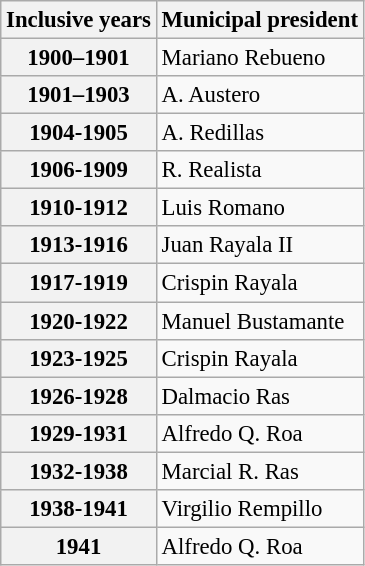<table class="wikitable collapsible autocollapse" style="font-size:95%">
<tr>
<th scope="col">Inclusive years</th>
<th scope="col">Municipal president</th>
</tr>
<tr>
<th scope="row">1900–1901</th>
<td>Mariano Rebueno</td>
</tr>
<tr>
<th scope="row">1901–1903</th>
<td>A. Austero</td>
</tr>
<tr>
<th scope="row">1904-1905</th>
<td>A. Redillas</td>
</tr>
<tr>
<th scope="row">1906-1909</th>
<td>R. Realista</td>
</tr>
<tr>
<th scope="row">1910-1912</th>
<td>Luis Romano</td>
</tr>
<tr>
<th scope="row">1913-1916</th>
<td>Juan Rayala II</td>
</tr>
<tr>
<th scope="row">1917-1919</th>
<td>Crispin Rayala</td>
</tr>
<tr>
<th scope="row">1920-1922</th>
<td>Manuel Bustamante</td>
</tr>
<tr>
<th scope="row">1923-1925</th>
<td>Crispin Rayala</td>
</tr>
<tr>
<th scope="row">1926-1928</th>
<td>Dalmacio Ras</td>
</tr>
<tr>
<th scope="row">1929-1931</th>
<td>Alfredo Q. Roa</td>
</tr>
<tr>
<th scope="row">1932-1938</th>
<td>Marcial R. Ras</td>
</tr>
<tr>
<th scope="row">1938-1941</th>
<td>Virgilio Rempillo</td>
</tr>
<tr>
<th scope="row">1941</th>
<td>Alfredo Q. Roa </td>
</tr>
</table>
